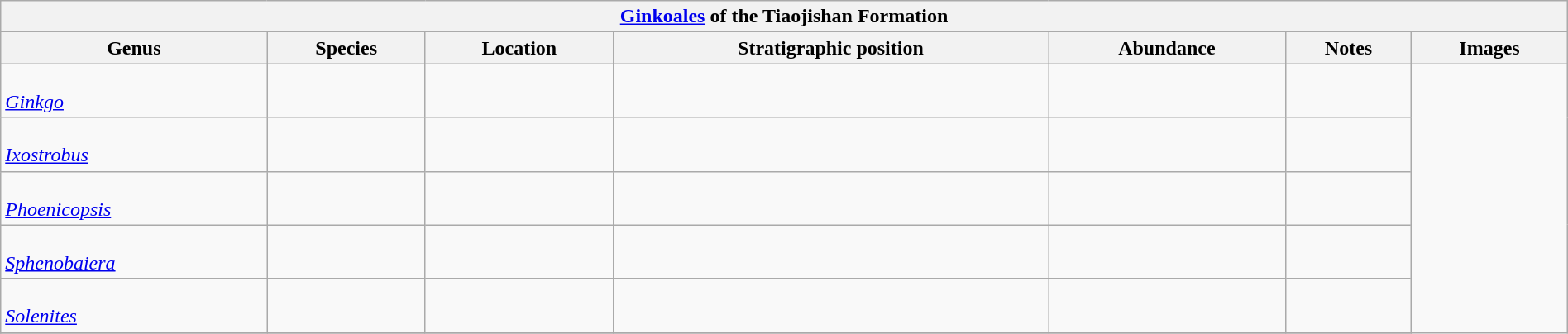<table class="wikitable" align="center" width="100%">
<tr>
<th colspan="7" align="center"><strong><a href='#'>Ginkoales</a> of the Tiaojishan Formation</strong></th>
</tr>
<tr>
<th>Genus</th>
<th>Species</th>
<th>Location</th>
<th>Stratigraphic position</th>
<th>Abundance</th>
<th>Notes</th>
<th>Images</th>
</tr>
<tr>
<td><br><em><a href='#'>Ginkgo</a></em></td>
<td></td>
<td></td>
<td></td>
<td></td>
<td></td>
<td rowspan="99"></td>
</tr>
<tr>
<td><br><em><a href='#'>Ixostrobus</a></em></td>
<td></td>
<td></td>
<td></td>
<td></td>
<td></td>
</tr>
<tr>
<td><br><em><a href='#'>Phoenicopsis</a></em></td>
<td></td>
<td></td>
<td></td>
<td></td>
<td></td>
</tr>
<tr>
<td><br><em><a href='#'>Sphenobaiera</a></em></td>
<td></td>
<td></td>
<td></td>
<td></td>
<td></td>
</tr>
<tr>
<td><br><em><a href='#'>Solenites</a></em></td>
<td></td>
<td></td>
<td></td>
<td></td>
<td></td>
</tr>
<tr>
</tr>
</table>
